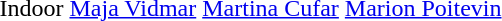<table>
<tr>
<td>Indoor</td>
<td> <a href='#'>Maja Vidmar</a></td>
<td> <a href='#'>Martina Cufar</a></td>
<td> <a href='#'>Marion Poitevin</a></td>
</tr>
</table>
